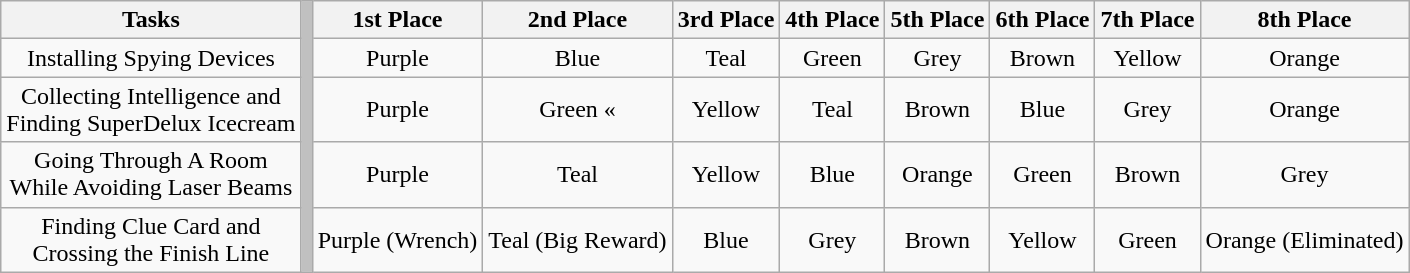<table class="wikitable" align="center" style="text-align:center">
<tr>
<th>Tasks</th>
<th style="background:#C0C0C0;" rowspan="5"></th>
<th>1st Place</th>
<th>2nd Place</th>
<th>3rd Place</th>
<th>4th Place</th>
<th>5th Place</th>
<th>6th Place</th>
<th>7th Place</th>
<th>8th Place</th>
</tr>
<tr>
<td>Installing Spying Devices</td>
<td><span>Purple</span></td>
<td><span>Blue </span></td>
<td><span>Teal</span></td>
<td><span>Green </span></td>
<td><span>Grey </span></td>
<td><span>Brown</span></td>
<td><span>Yellow</span></td>
<td><span>Orange</span></td>
</tr>
<tr>
<td>Collecting Intelligence and <br>Finding SuperDelux Icecream</td>
<td><span>Purple</span></td>
<td><span>Green </span><span>«</span></td>
<td><span>Yellow</span></td>
<td><span>Teal </span></td>
<td><span>Brown</span></td>
<td><span>Blue </span></td>
<td><span>Grey </span></td>
<td><span>Orange</span></td>
</tr>
<tr>
<td>Going Through A Room <br>While Avoiding Laser Beams</td>
<td><span>Purple </span></td>
<td><span>Teal</span></td>
<td><span>Yellow</span></td>
<td><span>Blue</span></td>
<td><span>Orange</span></td>
<td><span>Green </span></td>
<td><span>Brown</span></td>
<td><span>Grey  </span></td>
</tr>
<tr>
<td>Finding Clue Card and<br> Crossing the Finish Line</td>
<td><span>Purple (Wrench)</span></td>
<td><span>Teal (Big Reward)</span></td>
<td><span>Blue</span></td>
<td><span>Grey </span></td>
<td><span>Brown</span></td>
<td><span>Yellow</span></td>
<td><span>Green</span></td>
<td><span>Orange (Eliminated)</span></td>
</tr>
</table>
